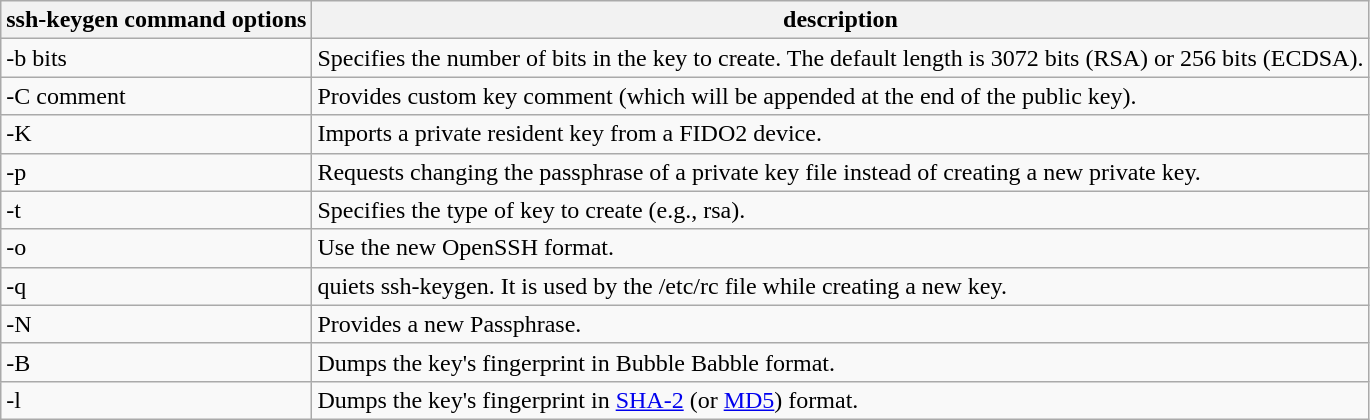<table class="wikitable">
<tr>
<th>ssh-keygen command options</th>
<th>description</th>
</tr>
<tr>
<td>-b bits</td>
<td>Specifies the number of bits in the key to create. The default length is 3072 bits (RSA) or 256 bits (ECDSA).</td>
</tr>
<tr>
<td>-C comment</td>
<td>Provides custom key comment (which will be appended at the end of the public key).</td>
</tr>
<tr>
<td>-K</td>
<td>Imports a private resident key from a FIDO2 device.</td>
</tr>
<tr>
<td>-p</td>
<td>Requests changing the passphrase of a private key file instead of creating a new private key.</td>
</tr>
<tr>
<td>-t</td>
<td>Specifies the type of key to create (e.g., rsa).</td>
</tr>
<tr>
<td>-o</td>
<td>Use the new OpenSSH format.</td>
</tr>
<tr>
<td>-q</td>
<td>quiets ssh-keygen. It is used by the /etc/rc file while creating a new key.</td>
</tr>
<tr>
<td>-N</td>
<td>Provides a new Passphrase.</td>
</tr>
<tr>
<td>-B</td>
<td>Dumps the key's fingerprint in Bubble Babble format.</td>
</tr>
<tr>
<td>-l</td>
<td>Dumps the key's fingerprint in <a href='#'>SHA-2</a> (or <a href='#'>MD5</a>) format.</td>
</tr>
</table>
